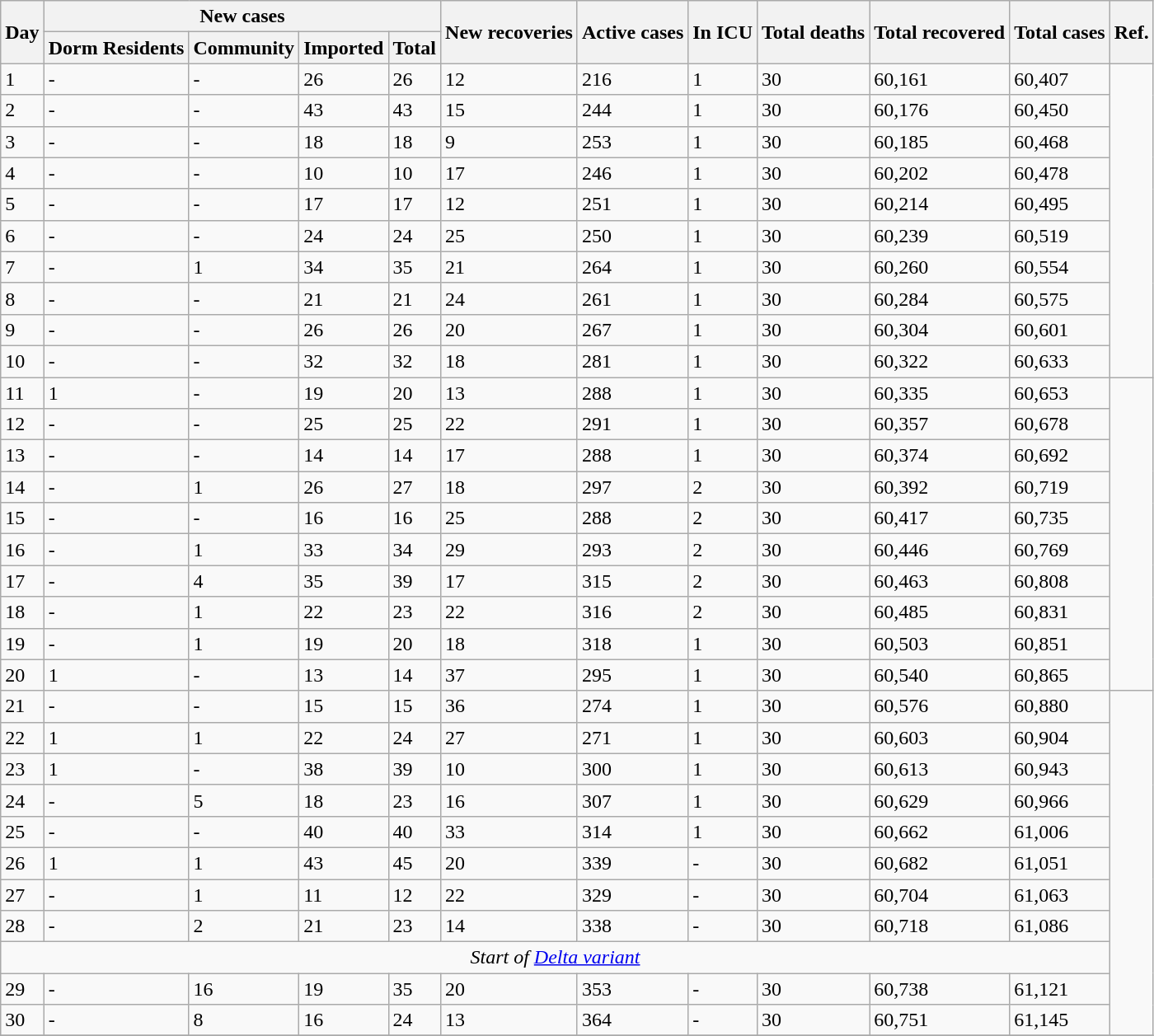<table class="wikitable">
<tr>
<th rowspan="2">Day</th>
<th colspan="4">New cases</th>
<th rowspan="2">New recoveries</th>
<th rowspan="2">Active cases</th>
<th rowspan="2">In ICU</th>
<th rowspan="2">Total deaths</th>
<th rowspan="2">Total recovered</th>
<th rowspan="2">Total cases</th>
<th rowspan="2">Ref.</th>
</tr>
<tr>
<th>Dorm Residents</th>
<th>Community</th>
<th>Imported</th>
<th>Total</th>
</tr>
<tr>
<td>1</td>
<td>-</td>
<td>-</td>
<td>26</td>
<td>26</td>
<td>12</td>
<td>216</td>
<td>1</td>
<td>30</td>
<td>60,161</td>
<td>60,407</td>
<td rowspan="10"></td>
</tr>
<tr>
<td>2</td>
<td>-</td>
<td>-</td>
<td>43</td>
<td>43</td>
<td>15</td>
<td>244</td>
<td>1</td>
<td>30</td>
<td>60,176</td>
<td>60,450</td>
</tr>
<tr>
<td>3</td>
<td>-</td>
<td>-</td>
<td>18</td>
<td>18</td>
<td>9</td>
<td>253</td>
<td>1</td>
<td>30</td>
<td>60,185</td>
<td>60,468</td>
</tr>
<tr>
<td>4</td>
<td>-</td>
<td>-</td>
<td>10</td>
<td>10</td>
<td>17</td>
<td>246</td>
<td>1</td>
<td>30</td>
<td>60,202</td>
<td>60,478</td>
</tr>
<tr>
<td>5</td>
<td>-</td>
<td>-</td>
<td>17</td>
<td>17</td>
<td>12</td>
<td>251</td>
<td>1</td>
<td>30</td>
<td>60,214</td>
<td>60,495</td>
</tr>
<tr>
<td>6</td>
<td>-</td>
<td>-</td>
<td>24</td>
<td>24</td>
<td>25</td>
<td>250</td>
<td>1</td>
<td>30</td>
<td>60,239</td>
<td>60,519</td>
</tr>
<tr>
<td>7</td>
<td>-</td>
<td>1</td>
<td>34</td>
<td>35</td>
<td>21</td>
<td>264</td>
<td>1</td>
<td>30</td>
<td>60,260</td>
<td>60,554</td>
</tr>
<tr>
<td>8</td>
<td>-</td>
<td>-</td>
<td>21</td>
<td>21</td>
<td>24</td>
<td>261</td>
<td>1</td>
<td>30</td>
<td>60,284</td>
<td>60,575</td>
</tr>
<tr>
<td>9</td>
<td>-</td>
<td>-</td>
<td>26</td>
<td>26</td>
<td>20</td>
<td>267</td>
<td>1</td>
<td>30</td>
<td>60,304</td>
<td>60,601</td>
</tr>
<tr>
<td>10</td>
<td>-</td>
<td>-</td>
<td>32</td>
<td>32</td>
<td>18</td>
<td>281</td>
<td>1</td>
<td>30</td>
<td>60,322</td>
<td>60,633</td>
</tr>
<tr>
<td>11</td>
<td>1</td>
<td>-</td>
<td>19</td>
<td>20</td>
<td>13</td>
<td>288</td>
<td>1</td>
<td>30</td>
<td>60,335</td>
<td>60,653</td>
<td rowspan="10"></td>
</tr>
<tr>
<td>12</td>
<td>-</td>
<td>-</td>
<td>25</td>
<td>25</td>
<td>22</td>
<td>291</td>
<td>1</td>
<td>30</td>
<td>60,357</td>
<td>60,678</td>
</tr>
<tr>
<td>13</td>
<td>-</td>
<td>-</td>
<td>14</td>
<td>14</td>
<td>17</td>
<td>288</td>
<td>1</td>
<td>30</td>
<td>60,374</td>
<td>60,692</td>
</tr>
<tr>
<td>14</td>
<td>-</td>
<td>1</td>
<td>26</td>
<td>27</td>
<td>18</td>
<td>297</td>
<td>2</td>
<td>30</td>
<td>60,392</td>
<td>60,719</td>
</tr>
<tr>
<td>15</td>
<td>-</td>
<td>-</td>
<td>16</td>
<td>16</td>
<td>25</td>
<td>288</td>
<td>2</td>
<td>30</td>
<td>60,417</td>
<td>60,735</td>
</tr>
<tr>
<td>16</td>
<td>-</td>
<td>1</td>
<td>33</td>
<td>34</td>
<td>29</td>
<td>293</td>
<td>2</td>
<td>30</td>
<td>60,446</td>
<td>60,769</td>
</tr>
<tr>
<td>17</td>
<td>-</td>
<td>4</td>
<td>35</td>
<td>39</td>
<td>17</td>
<td>315</td>
<td>2</td>
<td>30</td>
<td>60,463</td>
<td>60,808</td>
</tr>
<tr>
<td>18</td>
<td>-</td>
<td>1</td>
<td>22</td>
<td>23</td>
<td>22</td>
<td>316</td>
<td>2</td>
<td>30</td>
<td>60,485</td>
<td>60,831</td>
</tr>
<tr>
<td>19</td>
<td>-</td>
<td>1</td>
<td>19</td>
<td>20</td>
<td>18</td>
<td>318</td>
<td>1</td>
<td>30</td>
<td>60,503</td>
<td>60,851</td>
</tr>
<tr>
<td>20</td>
<td>1</td>
<td>-</td>
<td>13</td>
<td>14</td>
<td>37</td>
<td>295</td>
<td>1</td>
<td>30</td>
<td>60,540</td>
<td>60,865</td>
</tr>
<tr>
<td>21</td>
<td>-</td>
<td>-</td>
<td>15</td>
<td>15</td>
<td>36</td>
<td>274</td>
<td>1</td>
<td>30</td>
<td>60,576</td>
<td>60,880</td>
<td rowspan="11"></td>
</tr>
<tr>
<td>22</td>
<td>1</td>
<td>1</td>
<td>22</td>
<td>24</td>
<td>27</td>
<td>271</td>
<td>1</td>
<td>30</td>
<td>60,603</td>
<td>60,904</td>
</tr>
<tr>
<td>23</td>
<td>1</td>
<td>-</td>
<td>38</td>
<td>39</td>
<td>10</td>
<td>300</td>
<td>1</td>
<td>30</td>
<td>60,613</td>
<td>60,943</td>
</tr>
<tr>
<td>24</td>
<td>-</td>
<td>5</td>
<td>18</td>
<td>23</td>
<td>16</td>
<td>307</td>
<td>1</td>
<td>30</td>
<td>60,629</td>
<td>60,966</td>
</tr>
<tr>
<td>25</td>
<td>-</td>
<td>-</td>
<td>40</td>
<td>40</td>
<td>33</td>
<td>314</td>
<td>1</td>
<td>30</td>
<td>60,662</td>
<td>61,006</td>
</tr>
<tr>
<td>26</td>
<td>1</td>
<td>1</td>
<td>43</td>
<td>45</td>
<td>20</td>
<td>339</td>
<td>-</td>
<td>30</td>
<td>60,682</td>
<td>61,051</td>
</tr>
<tr>
<td>27</td>
<td>-</td>
<td>1</td>
<td>11</td>
<td>12</td>
<td>22</td>
<td>329</td>
<td>-</td>
<td>30</td>
<td>60,704</td>
<td>61,063</td>
</tr>
<tr>
<td>28</td>
<td>-</td>
<td>2</td>
<td>21</td>
<td>23</td>
<td>14</td>
<td>338</td>
<td>-</td>
<td>30</td>
<td>60,718</td>
<td>61,086</td>
</tr>
<tr>
<td colspan="11" align="center"><em>Start of <a href='#'>Delta variant</a></em></td>
</tr>
<tr>
<td>29</td>
<td>-</td>
<td>16</td>
<td>19</td>
<td>35</td>
<td>20</td>
<td>353</td>
<td>-</td>
<td>30</td>
<td>60,738</td>
<td>61,121</td>
</tr>
<tr>
<td>30</td>
<td>-</td>
<td>8</td>
<td>16</td>
<td>24</td>
<td>13</td>
<td>364</td>
<td>-</td>
<td>30</td>
<td>60,751</td>
<td>61,145</td>
</tr>
<tr>
</tr>
</table>
